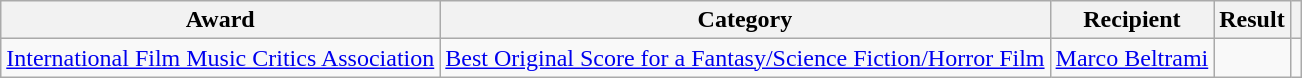<table class="wikitable">
<tr>
<th>Award</th>
<th>Category</th>
<th>Recipient</th>
<th>Result</th>
<th></th>
</tr>
<tr>
<td><a href='#'>International Film Music Critics Association</a></td>
<td><a href='#'>Best Original Score for a Fantasy/Science Fiction/Horror Film</a></td>
<td><a href='#'>Marco Beltrami</a></td>
<td></td>
<td align="center"><br></td>
</tr>
</table>
